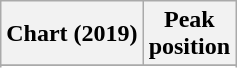<table class="wikitable sortable plainrowheaders">
<tr>
<th scope="col">Chart (2019)</th>
<th scope="col">Peak<br>position</th>
</tr>
<tr>
</tr>
<tr>
</tr>
<tr>
</tr>
</table>
